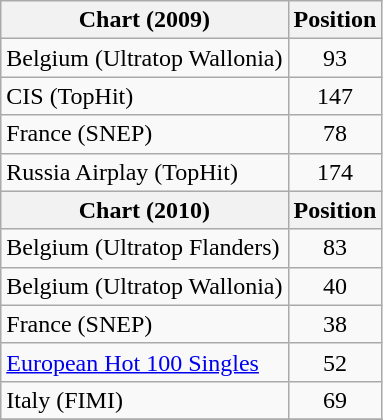<table class="wikitable ">
<tr>
<th>Chart (2009)</th>
<th>Position</th>
</tr>
<tr>
<td>Belgium (Ultratop Wallonia)</td>
<td align="center">93</td>
</tr>
<tr>
<td>CIS (TopHit)</td>
<td align="center">147</td>
</tr>
<tr>
<td>France (SNEP)</td>
<td align="center">78</td>
</tr>
<tr>
<td>Russia Airplay (TopHit)</td>
<td align="center">174</td>
</tr>
<tr>
<th>Chart (2010)</th>
<th>Position</th>
</tr>
<tr>
<td>Belgium (Ultratop Flanders)</td>
<td align="center">83</td>
</tr>
<tr>
<td>Belgium (Ultratop Wallonia)</td>
<td align="center">40</td>
</tr>
<tr>
<td>France (SNEP)</td>
<td align="center">38</td>
</tr>
<tr>
<td><a href='#'>European Hot 100 Singles</a></td>
<td align="center">52</td>
</tr>
<tr>
<td>Italy (FIMI)</td>
<td align="center">69</td>
</tr>
<tr>
</tr>
</table>
